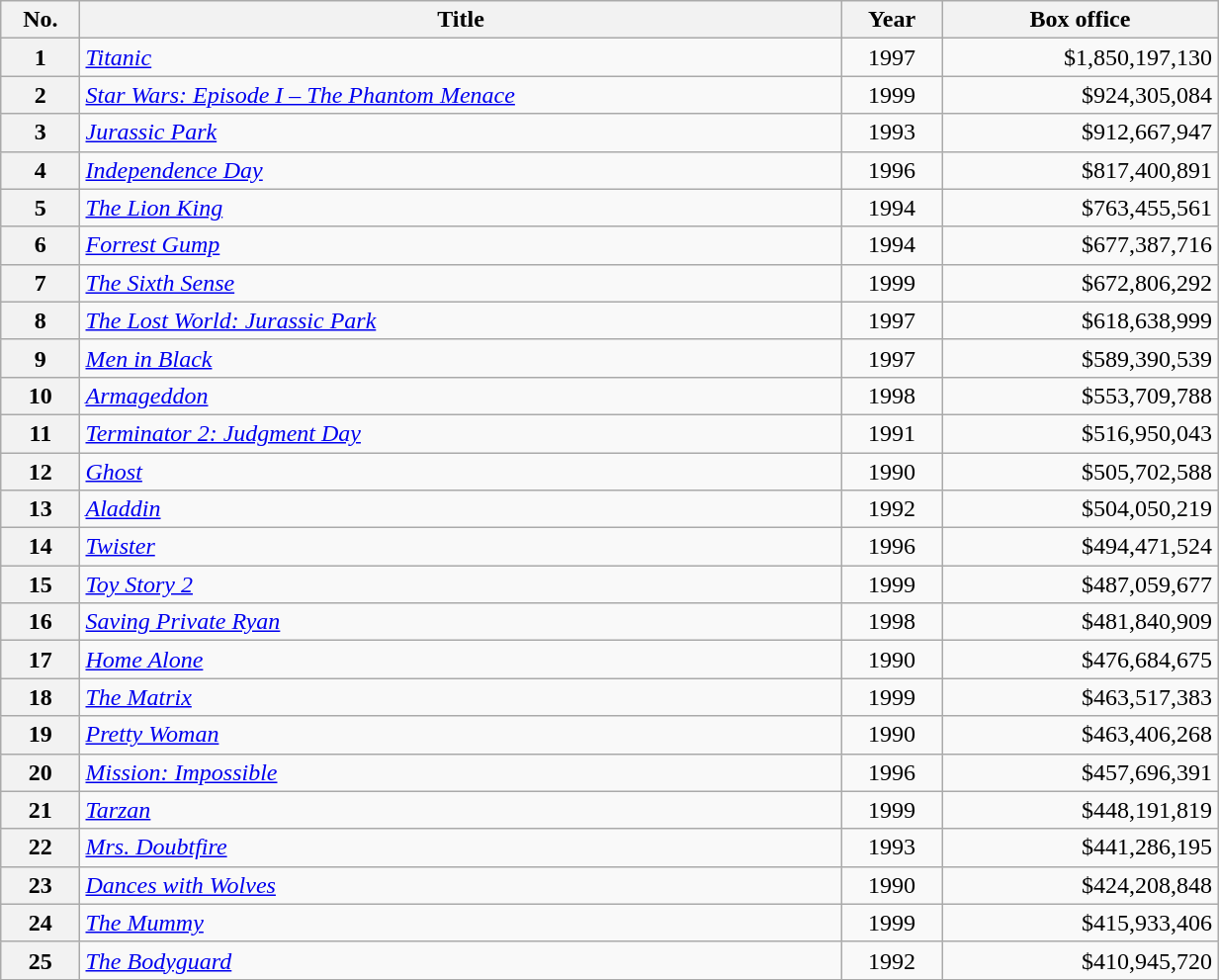<table class="wikitable sortable" style="width: 65%">
<tr>
<th scope="col" class="unsortable">No.</th>
<th scope="col">Title</th>
<th scope="col">Year</th>
<th scope="col">Box office</th>
</tr>
<tr>
<th>1</th>
<td><em><a href='#'>Titanic</a></em></td>
<td style="text-align:center;">1997</td>
<td style="text-align:right;">$1,850,197,130</td>
</tr>
<tr>
<th>2</th>
<td><em><a href='#'>Star Wars: Episode I – The Phantom Menace</a></em></td>
<td style="text-align:center;">1999</td>
<td style="text-align:right;">$924,305,084</td>
</tr>
<tr>
<th>3</th>
<td><em><a href='#'>Jurassic Park</a></em></td>
<td style="text-align:center;">1993</td>
<td style="text-align:right;">$912,667,947</td>
</tr>
<tr>
<th>4</th>
<td><em><a href='#'>Independence Day</a></em></td>
<td style="text-align:center;">1996</td>
<td style="text-align:right;">$817,400,891</td>
</tr>
<tr>
<th>5</th>
<td><em><a href='#'>The Lion King</a></em></td>
<td style="text-align:center;">1994</td>
<td style="text-align:right;">$763,455,561</td>
</tr>
<tr>
<th>6</th>
<td><em><a href='#'>Forrest Gump</a></em></td>
<td style="text-align:center;">1994</td>
<td style="text-align:right;">$677,387,716</td>
</tr>
<tr>
<th>7</th>
<td><em><a href='#'>The Sixth Sense</a></em></td>
<td style="text-align:center;">1999</td>
<td style="text-align:right;">$672,806,292</td>
</tr>
<tr>
<th>8</th>
<td><em><a href='#'>The Lost World: Jurassic Park</a></em></td>
<td style="text-align:center;">1997</td>
<td style="text-align:right;">$618,638,999</td>
</tr>
<tr>
<th>9</th>
<td><em><a href='#'>Men in Black</a></em></td>
<td style="text-align:center;">1997</td>
<td style="text-align:right;">$589,390,539</td>
</tr>
<tr>
<th>10</th>
<td><em><a href='#'>Armageddon</a></em></td>
<td style="text-align:center;">1998</td>
<td style="text-align:right;">$553,709,788</td>
</tr>
<tr>
<th>11</th>
<td><em><a href='#'>Terminator 2: Judgment Day</a></em></td>
<td style="text-align:center;">1991</td>
<td style="text-align:right;">$516,950,043</td>
</tr>
<tr>
<th>12</th>
<td><em><a href='#'>Ghost</a></em></td>
<td style="text-align:center;">1990</td>
<td style="text-align:right;">$505,702,588</td>
</tr>
<tr>
<th>13</th>
<td><em><a href='#'>Aladdin</a></em></td>
<td style="text-align:center;">1992</td>
<td style="text-align:right;">$504,050,219</td>
</tr>
<tr>
<th>14</th>
<td><em><a href='#'>Twister</a></em></td>
<td style="text-align:center;">1996</td>
<td style="text-align:right;">$494,471,524</td>
</tr>
<tr>
<th>15</th>
<td><em><a href='#'>Toy Story 2</a></em></td>
<td style="text-align:center;">1999</td>
<td style="text-align:right;">$487,059,677</td>
</tr>
<tr>
<th>16</th>
<td><em><a href='#'>Saving Private Ryan</a></em></td>
<td style="text-align:center;">1998</td>
<td style="text-align:right;">$481,840,909</td>
</tr>
<tr>
<th>17</th>
<td><em><a href='#'>Home Alone</a></em></td>
<td style="text-align:center;">1990</td>
<td style="text-align:right;">$476,684,675</td>
</tr>
<tr>
<th>18</th>
<td><em><a href='#'>The Matrix</a></em></td>
<td style="text-align:center;">1999</td>
<td style="text-align:right;">$463,517,383</td>
</tr>
<tr>
<th>19</th>
<td><em><a href='#'>Pretty Woman</a></em></td>
<td style="text-align:center;">1990</td>
<td style="text-align:right;">$463,406,268</td>
</tr>
<tr>
<th>20</th>
<td><em><a href='#'>Mission: Impossible</a></em></td>
<td style="text-align:center;">1996</td>
<td style="text-align:right;">$457,696,391</td>
</tr>
<tr>
<th>21</th>
<td><em><a href='#'>Tarzan</a></em></td>
<td style="text-align:center;">1999</td>
<td style="text-align:right;">$448,191,819</td>
</tr>
<tr>
<th>22</th>
<td><em><a href='#'>Mrs. Doubtfire</a></em></td>
<td style="text-align:center;">1993</td>
<td style="text-align:right;">$441,286,195</td>
</tr>
<tr>
<th>23</th>
<td><em><a href='#'>Dances with Wolves</a></em></td>
<td style="text-align:center;">1990</td>
<td style="text-align:right;">$424,208,848</td>
</tr>
<tr>
<th>24</th>
<td><em><a href='#'>The Mummy</a></em></td>
<td style="text-align:center;">1999</td>
<td style="text-align:right;">$415,933,406</td>
</tr>
<tr>
<th>25</th>
<td><em><a href='#'>The Bodyguard</a></em></td>
<td style="text-align:center;">1992</td>
<td style="text-align:right;">$410,945,720</td>
</tr>
</table>
